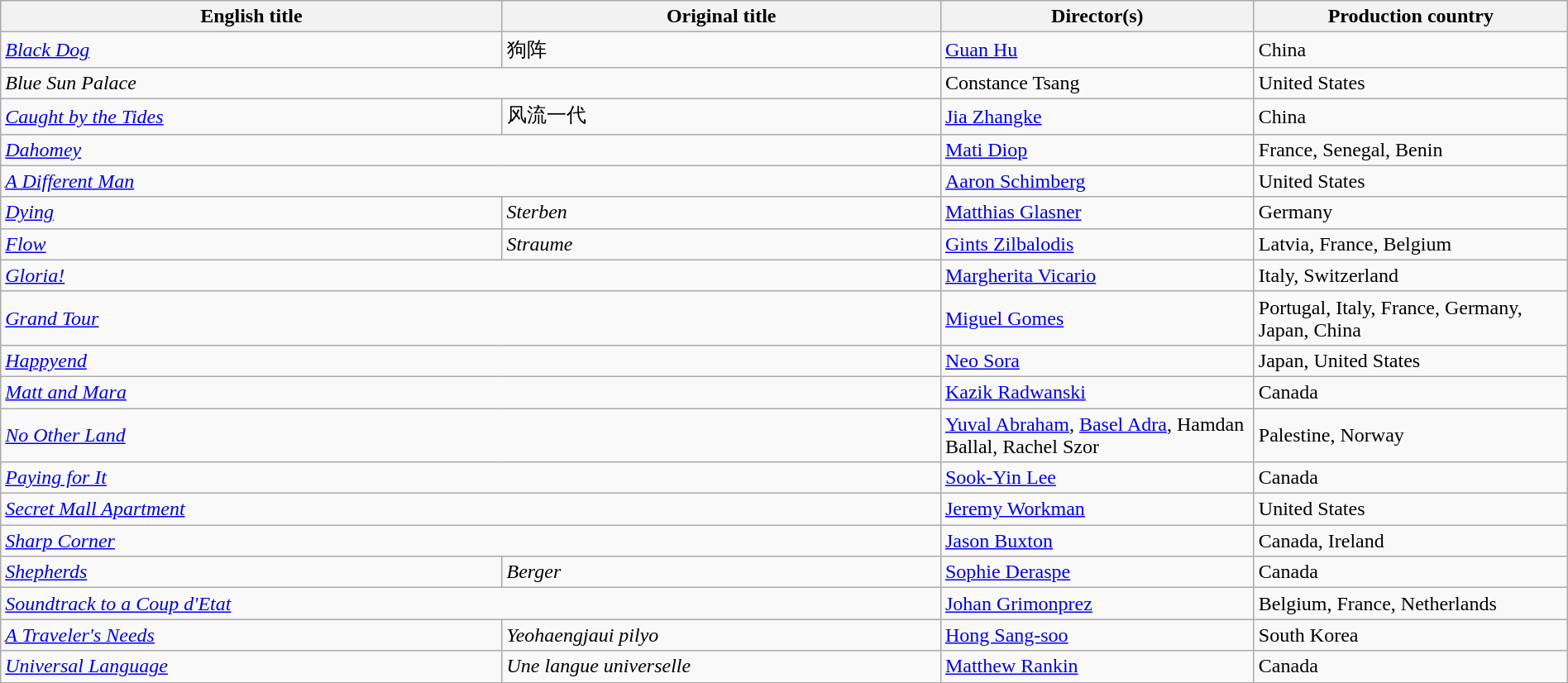<table class="sortable wikitable" width="100%" cellpadding="5">
<tr>
<th scope="col" width="32%">English title</th>
<th scope="col" width="28%">Original title</th>
<th scope="col" width="20%">Director(s)</th>
<th scope="col" width="20%">Production country</th>
</tr>
<tr>
<td><em><a href='#'>Black Dog</a></em></td>
<td>狗阵</td>
<td><a href='#'>Guan Hu</a></td>
<td>China</td>
</tr>
<tr>
<td colspan=2><em>Blue Sun Palace</em></td>
<td>Constance Tsang</td>
<td>United States</td>
</tr>
<tr>
<td><em><a href='#'>Caught by the Tides</a></em></td>
<td>风流一代</td>
<td><a href='#'>Jia Zhangke</a></td>
<td>China</td>
</tr>
<tr>
<td colspan=2><em><a href='#'>Dahomey</a></em></td>
<td><a href='#'>Mati Diop</a></td>
<td>France, Senegal, Benin</td>
</tr>
<tr>
<td colspan=2><em><a href='#'>A Different Man</a></em></td>
<td><a href='#'>Aaron Schimberg</a></td>
<td>United States</td>
</tr>
<tr>
<td><em><a href='#'>Dying</a></em></td>
<td><em>Sterben</em></td>
<td><a href='#'>Matthias Glasner</a></td>
<td>Germany</td>
</tr>
<tr>
<td><em><a href='#'>Flow</a></em></td>
<td><em>Straume</em></td>
<td><a href='#'>Gints Zilbalodis</a></td>
<td>Latvia, France, Belgium</td>
</tr>
<tr>
<td colspan=2><em><a href='#'>Gloria!</a></em></td>
<td><a href='#'>Margherita Vicario</a></td>
<td>Italy, Switzerland</td>
</tr>
<tr>
<td colspan=2><em><a href='#'>Grand Tour</a></em></td>
<td><a href='#'>Miguel Gomes</a></td>
<td>Portugal, Italy, France, Germany, Japan, China</td>
</tr>
<tr>
<td colspan=2><em><a href='#'>Happyend</a></em></td>
<td><a href='#'>Neo Sora</a></td>
<td>Japan, United States</td>
</tr>
<tr>
<td colspan=2><em><a href='#'>Matt and Mara</a></em></td>
<td><a href='#'>Kazik Radwanski</a></td>
<td>Canada</td>
</tr>
<tr>
<td colspan=2><em><a href='#'>No Other Land</a></em></td>
<td><a href='#'>Yuval Abraham</a>, <a href='#'>Basel Adra</a>, Hamdan Ballal, Rachel Szor</td>
<td>Palestine, Norway</td>
</tr>
<tr>
<td colspan=2><em><a href='#'>Paying for It</a></em></td>
<td><a href='#'>Sook-Yin Lee</a></td>
<td>Canada</td>
</tr>
<tr>
<td colspan=2><em><a href='#'>Secret Mall Apartment</a></em></td>
<td><a href='#'>Jeremy Workman</a></td>
<td>United States</td>
</tr>
<tr>
<td colspan=2><em><a href='#'>Sharp Corner</a></em></td>
<td><a href='#'>Jason Buxton</a></td>
<td>Canada, Ireland</td>
</tr>
<tr>
<td><em><a href='#'>Shepherds</a></em></td>
<td><em>Berger</em></td>
<td><a href='#'>Sophie Deraspe</a></td>
<td>Canada</td>
</tr>
<tr>
<td colspan=2><em><a href='#'>Soundtrack to a Coup d'Etat</a></em></td>
<td><a href='#'>Johan Grimonprez</a></td>
<td>Belgium, France, Netherlands</td>
</tr>
<tr>
<td><em><a href='#'>A Traveler's Needs</a></em></td>
<td><em>Yeohaengjaui pilyo</em></td>
<td><a href='#'>Hong Sang-soo</a></td>
<td>South Korea</td>
</tr>
<tr>
<td><em><a href='#'>Universal Language</a></em></td>
<td><em>Une langue universelle</em></td>
<td><a href='#'>Matthew Rankin</a></td>
<td>Canada</td>
</tr>
</table>
